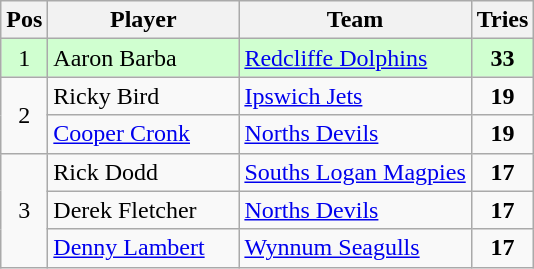<table class="wikitable" style="text-align: center;">
<tr>
<th>Pos</th>
<th width=120>Player</th>
<th>Team</th>
<th>Tries</th>
</tr>
<tr bgcolor="#d0ffd0">
<td rowspan = 1>1</td>
<td align="left">Aaron Barba</td>
<td align="left"> <a href='#'>Redcliffe Dolphins</a></td>
<td><strong>33</strong></td>
</tr>
<tr>
<td rowspan = 2>2</td>
<td align="left">Ricky Bird</td>
<td align="left"> <a href='#'>Ipswich Jets</a></td>
<td><strong>19</strong></td>
</tr>
<tr>
<td align="left"><a href='#'>Cooper Cronk</a></td>
<td align="left"> <a href='#'>Norths Devils</a></td>
<td><strong>19</strong></td>
</tr>
<tr>
<td rowspan = 3>3</td>
<td align="left">Rick Dodd</td>
<td align="left"> <a href='#'>Souths Logan Magpies</a></td>
<td><strong>17</strong></td>
</tr>
<tr>
<td align="left">Derek Fletcher</td>
<td align="left"> <a href='#'>Norths Devils</a></td>
<td><strong>17</strong></td>
</tr>
<tr>
<td align="left"><a href='#'>Denny Lambert</a></td>
<td align="left"> <a href='#'>Wynnum Seagulls</a></td>
<td><strong>17</strong></td>
</tr>
</table>
